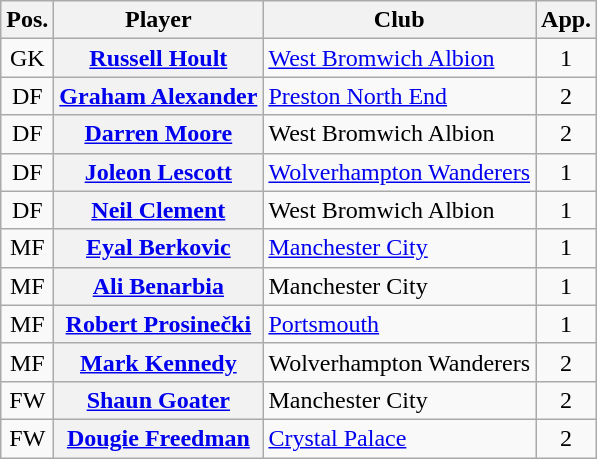<table class="wikitable plainrowheaders" style="text-align: left">
<tr>
<th scope=col>Pos.</th>
<th scope=col>Player</th>
<th scope=col>Club</th>
<th scope=col>App.</th>
</tr>
<tr>
<td style=text-align:center>GK</td>
<th scope=row><a href='#'>Russell Hoult</a></th>
<td><a href='#'>West Bromwich Albion</a></td>
<td style=text-align:center>1</td>
</tr>
<tr>
<td style=text-align:center>DF</td>
<th scope=row><a href='#'>Graham Alexander</a></th>
<td><a href='#'>Preston North End</a></td>
<td style=text-align:center>2</td>
</tr>
<tr>
<td style=text-align:center>DF</td>
<th scope=row><a href='#'>Darren Moore</a> </th>
<td>West Bromwich Albion</td>
<td style=text-align:center>2</td>
</tr>
<tr>
<td style=text-align:center>DF</td>
<th scope=row><a href='#'>Joleon Lescott</a></th>
<td><a href='#'>Wolverhampton Wanderers</a></td>
<td style=text-align:center>1</td>
</tr>
<tr>
<td style=text-align:center>DF</td>
<th scope=row><a href='#'>Neil Clement</a></th>
<td>West Bromwich Albion</td>
<td style=text-align:center>1</td>
</tr>
<tr>
<td style=text-align:center>MF</td>
<th scope=row><a href='#'>Eyal Berkovic</a></th>
<td><a href='#'>Manchester City</a></td>
<td style=text-align:center>1</td>
</tr>
<tr>
<td style=text-align:center>MF</td>
<th scope=row><a href='#'>Ali Benarbia</a></th>
<td>Manchester City</td>
<td style=text-align:center>1</td>
</tr>
<tr>
<td style=text-align:center>MF</td>
<th scope=row><a href='#'>Robert Prosinečki</a></th>
<td><a href='#'>Portsmouth</a></td>
<td style=text-align:center>1</td>
</tr>
<tr>
<td style=text-align:center>MF</td>
<th scope=row><a href='#'>Mark Kennedy</a></th>
<td>Wolverhampton Wanderers</td>
<td style=text-align:center>2</td>
</tr>
<tr>
<td style=text-align:center>FW</td>
<th scope=row><a href='#'>Shaun Goater</a></th>
<td>Manchester City</td>
<td style=text-align:center>2</td>
</tr>
<tr>
<td style=text-align:center>FW</td>
<th scope=row><a href='#'>Dougie Freedman</a></th>
<td><a href='#'>Crystal Palace</a></td>
<td style=text-align:center>2</td>
</tr>
</table>
